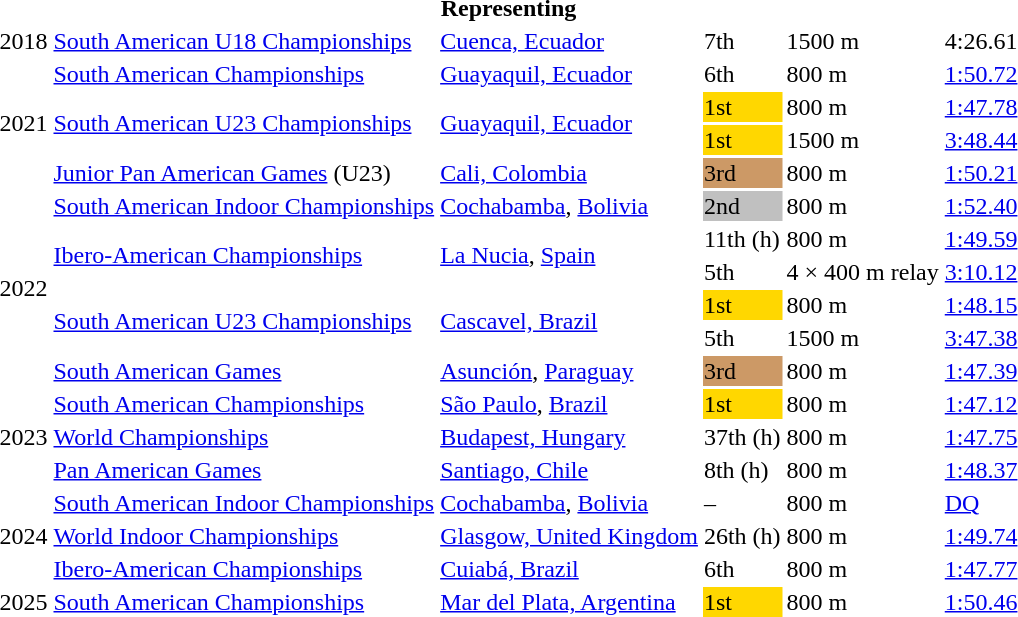<table>
<tr>
<th colspan="6">Representing </th>
</tr>
<tr>
<td>2018</td>
<td><a href='#'>South American U18 Championships</a></td>
<td><a href='#'>Cuenca, Ecuador</a></td>
<td>7th</td>
<td>1500 m</td>
<td>4:26.61</td>
</tr>
<tr>
<td rowspan=4>2021</td>
<td><a href='#'>South American Championships</a></td>
<td><a href='#'>Guayaquil, Ecuador</a></td>
<td>6th</td>
<td>800 m</td>
<td><a href='#'>1:50.72</a></td>
</tr>
<tr>
<td rowspan=2><a href='#'>South American U23 Championships</a></td>
<td rowspan=2><a href='#'>Guayaquil, Ecuador</a></td>
<td bgcolor=gold>1st</td>
<td>800 m</td>
<td><a href='#'>1:47.78</a></td>
</tr>
<tr>
<td bgcolor=gold>1st</td>
<td>1500 m</td>
<td><a href='#'>3:48.44</a></td>
</tr>
<tr>
<td><a href='#'>Junior Pan American Games</a> (U23)</td>
<td><a href='#'>Cali, Colombia</a></td>
<td bgcolor=cc9966>3rd</td>
<td>800 m</td>
<td><a href='#'>1:50.21</a></td>
</tr>
<tr>
<td rowspan=6>2022</td>
<td><a href='#'>South American Indoor Championships</a></td>
<td><a href='#'>Cochabamba</a>, <a href='#'>Bolivia</a></td>
<td bgcolor=silver>2nd</td>
<td>800 m</td>
<td><a href='#'>1:52.40</a></td>
</tr>
<tr>
<td rowspan=2><a href='#'>Ibero-American Championships</a></td>
<td rowspan=2><a href='#'>La Nucia</a>, <a href='#'>Spain</a></td>
<td>11th (h)</td>
<td>800 m</td>
<td><a href='#'>1:49.59</a></td>
</tr>
<tr>
<td>5th</td>
<td>4 × 400 m relay</td>
<td><a href='#'>3:10.12</a></td>
</tr>
<tr>
<td rowspan=2><a href='#'>South American U23 Championships</a></td>
<td rowspan=2><a href='#'>Cascavel, Brazil</a></td>
<td bgcolor=gold>1st</td>
<td>800 m</td>
<td><a href='#'>1:48.15</a></td>
</tr>
<tr>
<td>5th</td>
<td>1500 m</td>
<td><a href='#'>3:47.38</a></td>
</tr>
<tr>
<td><a href='#'>South American Games</a></td>
<td><a href='#'>Asunción</a>, <a href='#'>Paraguay</a></td>
<td bgcolor=cc9966>3rd</td>
<td>800 m</td>
<td><a href='#'>1:47.39</a></td>
</tr>
<tr>
<td rowspan=3>2023</td>
<td><a href='#'>South American Championships</a></td>
<td><a href='#'>São Paulo</a>, <a href='#'>Brazil</a></td>
<td bgcolor=gold>1st</td>
<td>800 m</td>
<td><a href='#'>1:47.12</a></td>
</tr>
<tr>
<td><a href='#'>World Championships</a></td>
<td><a href='#'>Budapest, Hungary</a></td>
<td>37th (h)</td>
<td>800 m</td>
<td><a href='#'>1:47.75</a></td>
</tr>
<tr>
<td><a href='#'>Pan American Games</a></td>
<td><a href='#'>Santiago, Chile</a></td>
<td>8th (h)</td>
<td>800 m</td>
<td><a href='#'>1:48.37</a></td>
</tr>
<tr>
<td rowspan=3>2024</td>
<td><a href='#'>South American Indoor Championships</a></td>
<td><a href='#'>Cochabamba</a>, <a href='#'>Bolivia</a></td>
<td>–</td>
<td>800 m</td>
<td><a href='#'>DQ</a></td>
</tr>
<tr>
<td><a href='#'>World Indoor Championships</a></td>
<td><a href='#'>Glasgow, United Kingdom</a></td>
<td>26th (h)</td>
<td>800 m</td>
<td><a href='#'>1:49.74</a></td>
</tr>
<tr>
<td><a href='#'>Ibero-American Championships</a></td>
<td><a href='#'>Cuiabá, Brazil</a></td>
<td>6th</td>
<td>800 m</td>
<td><a href='#'>1:47.77</a></td>
</tr>
<tr>
<td>2025</td>
<td><a href='#'>South American Championships</a></td>
<td><a href='#'>Mar del Plata, Argentina</a></td>
<td bgcolor=gold>1st</td>
<td>800 m</td>
<td><a href='#'>1:50.46</a></td>
</tr>
</table>
